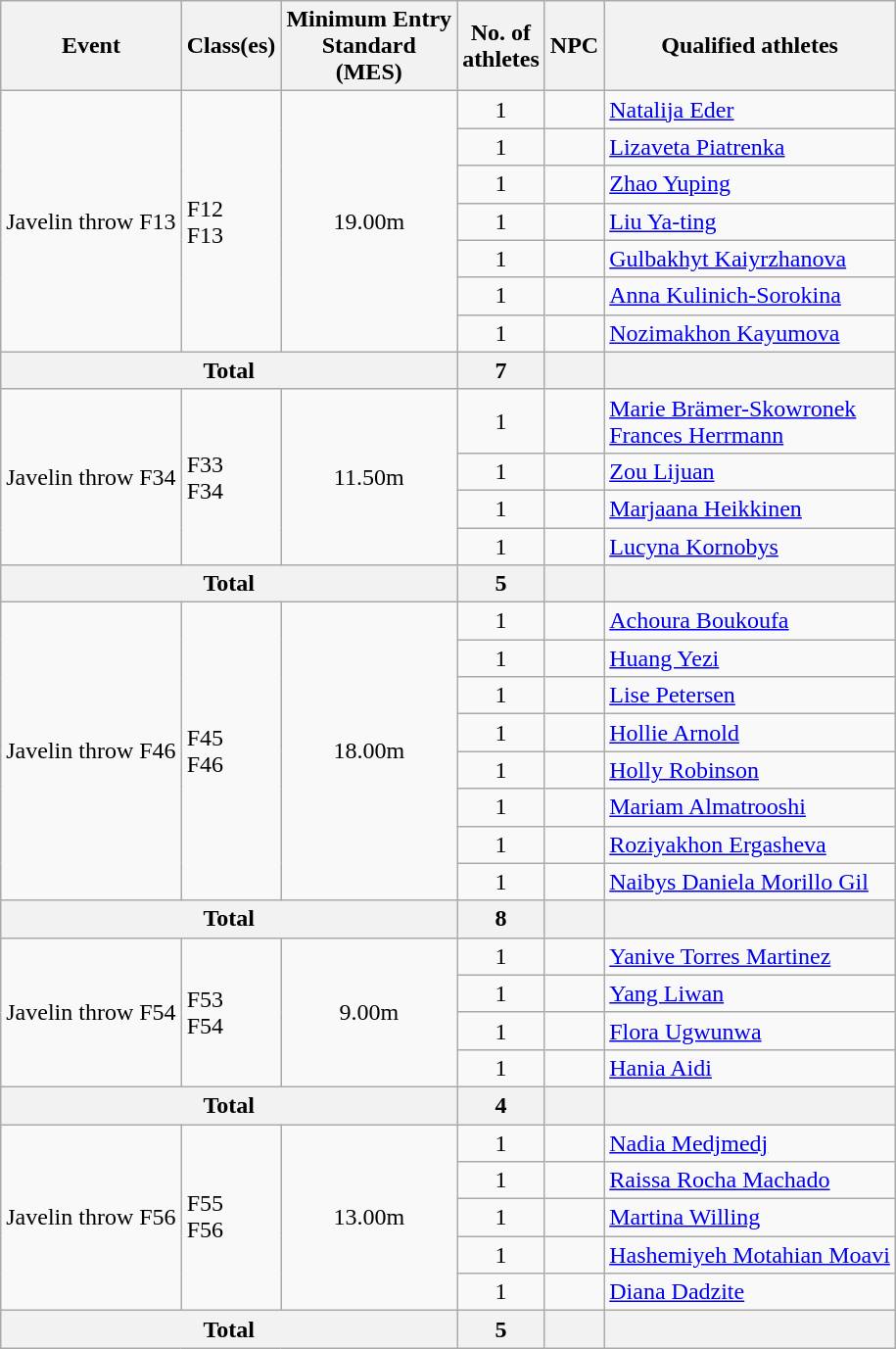<table class="wikitable">
<tr>
<th>Event</th>
<th>Class(es)</th>
<th>Minimum Entry<br> Standard<br> (MES)</th>
<th>No. of<br>athletes</th>
<th>NPC</th>
<th>Qualified athletes</th>
</tr>
<tr>
<td rowspan=7>Javelin throw F13</td>
<td rowspan=7>F12<br>F13</td>
<td rowspan=7 align="center">19.00m</td>
<td align=center>1</td>
<td></td>
<td><a href='#'>Natalija Eder</a></td>
</tr>
<tr>
<td align=center>1</td>
<td></td>
<td><a href='#'>Lizaveta Piatrenka</a></td>
</tr>
<tr>
<td align=center>1</td>
<td></td>
<td><a href='#'>Zhao Yuping</a></td>
</tr>
<tr>
<td align=center>1</td>
<td></td>
<td><a href='#'>Liu Ya-ting</a></td>
</tr>
<tr>
<td align=center>1</td>
<td></td>
<td><a href='#'>Gulbakhyt Kaiyrzhanova</a></td>
</tr>
<tr>
<td align=center>1</td>
<td></td>
<td><a href='#'>Anna Kulinich-Sorokina</a></td>
</tr>
<tr>
<td align=center>1</td>
<td></td>
<td><a href='#'>Nozimakhon Kayumova</a></td>
</tr>
<tr>
<th colspan=3>Total</th>
<th>7</th>
<th></th>
<th></th>
</tr>
<tr>
<td rowspan=4>Javelin throw F34</td>
<td rowspan=4>F33<br>F34</td>
<td rowspan=4 align="center">11.50m</td>
<td align=center>1</td>
<td></td>
<td><a href='#'>Marie Brämer-Skowronek</a><br><a href='#'>Frances Herrmann</a></td>
</tr>
<tr>
<td align=center>1</td>
<td></td>
<td><a href='#'>Zou Lijuan</a></td>
</tr>
<tr>
<td align=center>1</td>
<td></td>
<td><a href='#'>Marjaana Heikkinen</a></td>
</tr>
<tr>
<td align=center>1</td>
<td></td>
<td><a href='#'>Lucyna Kornobys</a></td>
</tr>
<tr>
<th colspan=3>Total</th>
<th>5</th>
<th></th>
<th></th>
</tr>
<tr>
<td rowspan=8>Javelin throw F46</td>
<td rowspan=8>F45<br>F46</td>
<td rowspan=8 align="center">18.00m</td>
<td align=center>1</td>
<td></td>
<td><a href='#'>Achoura Boukoufa</a></td>
</tr>
<tr>
<td align=center>1</td>
<td></td>
<td><a href='#'>Huang Yezi</a></td>
</tr>
<tr>
<td align=center>1</td>
<td></td>
<td><a href='#'>Lise Petersen</a></td>
</tr>
<tr>
<td align=center>1</td>
<td></td>
<td><a href='#'>Hollie Arnold</a></td>
</tr>
<tr>
<td align=center>1</td>
<td></td>
<td><a href='#'>Holly Robinson</a></td>
</tr>
<tr>
<td align=center>1</td>
<td></td>
<td><a href='#'>Mariam Almatrooshi</a></td>
</tr>
<tr>
<td align=center>1</td>
<td></td>
<td><a href='#'>Roziyakhon Ergasheva</a></td>
</tr>
<tr>
<td align=center>1</td>
<td></td>
<td><a href='#'>Naibys Daniela Morillo Gil</a></td>
</tr>
<tr>
<th colspan=3>Total</th>
<th>8</th>
<th></th>
<th></th>
</tr>
<tr>
<td rowspan=4>Javelin throw F54</td>
<td rowspan=4>F53<br>F54</td>
<td rowspan=4 align="center">9.00m</td>
<td align=center>1</td>
<td></td>
<td><a href='#'>Yanive Torres Martinez</a></td>
</tr>
<tr>
<td align=center>1</td>
<td></td>
<td><a href='#'>Yang Liwan</a></td>
</tr>
<tr>
<td align=center>1</td>
<td></td>
<td><a href='#'>Flora Ugwunwa</a></td>
</tr>
<tr>
<td align=center>1</td>
<td></td>
<td><a href='#'>Hania Aidi</a></td>
</tr>
<tr>
<th colspan=3>Total</th>
<th>4</th>
<th></th>
<th></th>
</tr>
<tr>
<td rowspan=5>Javelin throw F56</td>
<td rowspan=5>F55<br>F56</td>
<td rowspan=5 align="center">13.00m</td>
<td align=center>1</td>
<td></td>
<td><a href='#'>Nadia Medjmedj</a></td>
</tr>
<tr>
<td align=center>1</td>
<td></td>
<td><a href='#'>Raissa Rocha Machado</a></td>
</tr>
<tr>
<td align=center>1</td>
<td></td>
<td><a href='#'>Martina Willing</a></td>
</tr>
<tr>
<td align=center>1</td>
<td></td>
<td><a href='#'>Hashemiyeh Motahian Moavi</a></td>
</tr>
<tr>
<td align=center>1</td>
<td></td>
<td><a href='#'>Diana Dadzite</a></td>
</tr>
<tr>
<th colspan=3>Total</th>
<th>5</th>
<th></th>
<th></th>
</tr>
</table>
